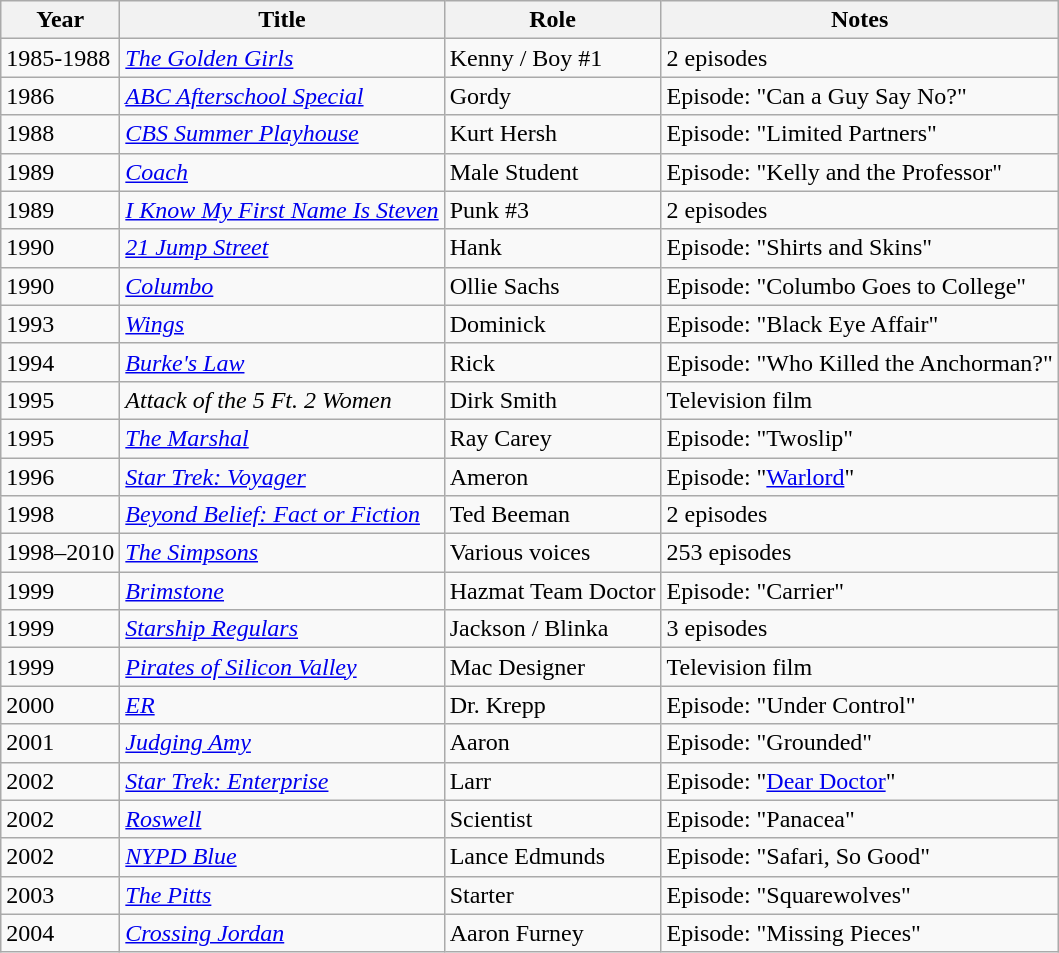<table class="wikitable sortable">
<tr>
<th>Year</th>
<th>Title</th>
<th>Role</th>
<th>Notes</th>
</tr>
<tr>
<td>1985-1988</td>
<td><em><a href='#'>The Golden Girls</a></em></td>
<td>Kenny / Boy #1</td>
<td>2 episodes</td>
</tr>
<tr>
<td>1986</td>
<td><em><a href='#'>ABC Afterschool Special</a></em></td>
<td>Gordy</td>
<td>Episode: "Can a Guy Say No?"</td>
</tr>
<tr>
<td>1988</td>
<td><em><a href='#'>CBS Summer Playhouse</a></em></td>
<td>Kurt Hersh</td>
<td>Episode: "Limited Partners"</td>
</tr>
<tr>
<td>1989</td>
<td><a href='#'><em>Coach</em></a></td>
<td>Male Student</td>
<td>Episode: "Kelly and the Professor"</td>
</tr>
<tr>
<td>1989</td>
<td><em><a href='#'>I Know My First Name Is Steven</a></em></td>
<td>Punk #3</td>
<td>2 episodes</td>
</tr>
<tr>
<td>1990</td>
<td><em><a href='#'>21 Jump Street</a></em></td>
<td>Hank</td>
<td>Episode: "Shirts and Skins"</td>
</tr>
<tr>
<td>1990</td>
<td><em><a href='#'>Columbo</a></em></td>
<td>Ollie Sachs</td>
<td>Episode: "Columbo Goes to College"</td>
</tr>
<tr>
<td>1993</td>
<td><a href='#'><em>Wings</em></a></td>
<td>Dominick</td>
<td>Episode: "Black Eye Affair"</td>
</tr>
<tr>
<td>1994</td>
<td><a href='#'><em>Burke's Law</em></a></td>
<td>Rick</td>
<td>Episode: "Who Killed the Anchorman?"</td>
</tr>
<tr>
<td>1995</td>
<td><em>Attack of the 5 Ft. 2 Women</em></td>
<td>Dirk Smith</td>
<td>Television film</td>
</tr>
<tr>
<td>1995</td>
<td><em><a href='#'>The Marshal</a></em></td>
<td>Ray Carey</td>
<td>Episode: "Twoslip"</td>
</tr>
<tr>
<td>1996</td>
<td><em><a href='#'>Star Trek: Voyager</a></em></td>
<td>Ameron</td>
<td>Episode: "<a href='#'>Warlord</a>"</td>
</tr>
<tr>
<td>1998</td>
<td><em><a href='#'>Beyond Belief: Fact or Fiction</a></em></td>
<td>Ted Beeman</td>
<td>2 episodes</td>
</tr>
<tr>
<td>1998–2010</td>
<td><em><a href='#'>The Simpsons</a></em></td>
<td>Various voices</td>
<td>253 episodes</td>
</tr>
<tr>
<td>1999</td>
<td><a href='#'><em>Brimstone</em></a></td>
<td>Hazmat Team Doctor</td>
<td>Episode: "Carrier"</td>
</tr>
<tr>
<td>1999</td>
<td><em><a href='#'>Starship Regulars</a></em></td>
<td>Jackson / Blinka</td>
<td>3 episodes</td>
</tr>
<tr>
<td>1999</td>
<td><em><a href='#'>Pirates of Silicon Valley</a></em></td>
<td>Mac Designer</td>
<td>Television film</td>
</tr>
<tr>
<td>2000</td>
<td><a href='#'><em>ER</em></a></td>
<td>Dr. Krepp</td>
<td>Episode: "Under Control"</td>
</tr>
<tr>
<td>2001</td>
<td><em><a href='#'>Judging Amy</a></em></td>
<td>Aaron</td>
<td>Episode: "Grounded"</td>
</tr>
<tr>
<td>2002</td>
<td><em><a href='#'>Star Trek: Enterprise</a></em></td>
<td>Larr</td>
<td>Episode: "<a href='#'>Dear Doctor</a>"</td>
</tr>
<tr>
<td>2002</td>
<td><a href='#'><em>Roswell</em></a></td>
<td>Scientist</td>
<td>Episode: "Panacea"</td>
</tr>
<tr>
<td>2002</td>
<td><em><a href='#'>NYPD Blue</a></em></td>
<td>Lance Edmunds</td>
<td>Episode: "Safari, So Good"</td>
</tr>
<tr>
<td>2003</td>
<td><em><a href='#'>The Pitts</a></em></td>
<td>Starter</td>
<td>Episode: "Squarewolves"</td>
</tr>
<tr>
<td>2004</td>
<td><em><a href='#'>Crossing Jordan</a></em></td>
<td>Aaron Furney</td>
<td>Episode: "Missing Pieces"</td>
</tr>
</table>
